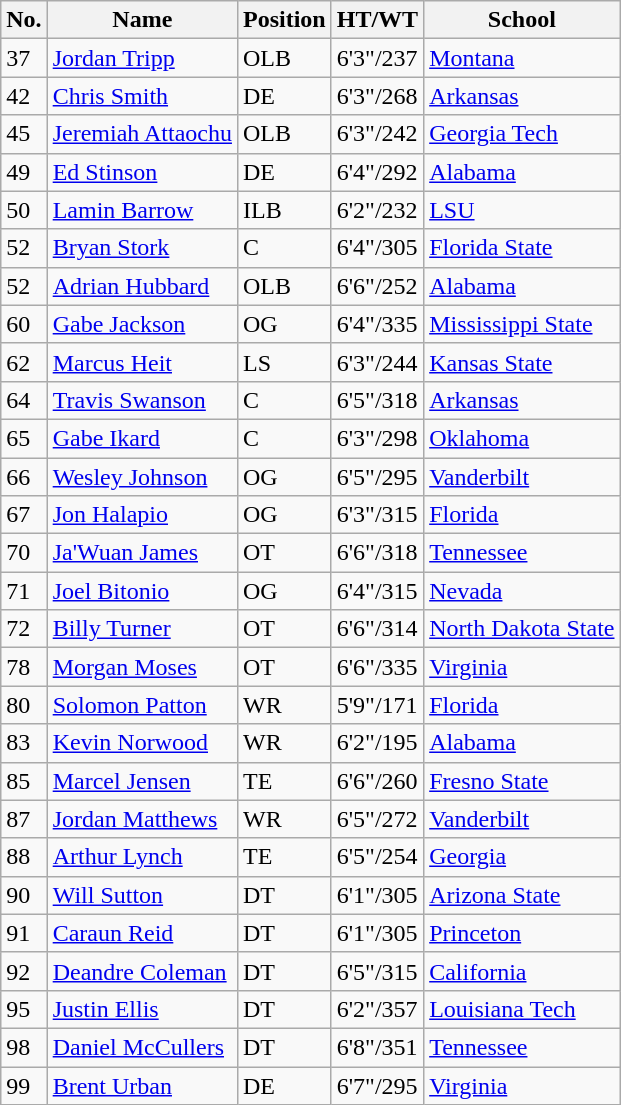<table class="wikitable sortable">
<tr>
<th>No.</th>
<th>Name</th>
<th>Position</th>
<th>HT/WT</th>
<th>School</th>
</tr>
<tr>
<td>37</td>
<td><a href='#'>Jordan Tripp</a></td>
<td>OLB</td>
<td>6'3"/237</td>
<td><a href='#'>Montana</a></td>
</tr>
<tr>
<td>42</td>
<td><a href='#'>Chris Smith</a></td>
<td>DE</td>
<td>6'3"/268</td>
<td><a href='#'>Arkansas</a></td>
</tr>
<tr>
<td>45</td>
<td><a href='#'>Jeremiah Attaochu</a></td>
<td>OLB</td>
<td>6'3"/242</td>
<td><a href='#'>Georgia Tech</a></td>
</tr>
<tr>
<td>49</td>
<td><a href='#'>Ed Stinson</a></td>
<td>DE</td>
<td>6'4"/292</td>
<td><a href='#'>Alabama</a></td>
</tr>
<tr>
<td>50</td>
<td><a href='#'>Lamin Barrow</a></td>
<td>ILB</td>
<td>6'2"/232</td>
<td><a href='#'>LSU</a></td>
</tr>
<tr>
<td>52</td>
<td><a href='#'>Bryan Stork</a></td>
<td>C</td>
<td>6'4"/305</td>
<td><a href='#'>Florida State</a></td>
</tr>
<tr>
<td>52</td>
<td><a href='#'>Adrian Hubbard</a></td>
<td>OLB</td>
<td>6'6"/252</td>
<td><a href='#'>Alabama</a></td>
</tr>
<tr>
<td>60</td>
<td><a href='#'>Gabe Jackson</a></td>
<td>OG</td>
<td>6'4"/335</td>
<td><a href='#'>Mississippi State</a></td>
</tr>
<tr>
<td>62</td>
<td><a href='#'>Marcus Heit</a></td>
<td>LS</td>
<td>6'3"/244</td>
<td><a href='#'>Kansas State</a></td>
</tr>
<tr>
<td>64</td>
<td><a href='#'>Travis Swanson</a></td>
<td>C</td>
<td>6'5"/318</td>
<td><a href='#'>Arkansas</a></td>
</tr>
<tr>
<td>65</td>
<td><a href='#'>Gabe Ikard</a></td>
<td>C</td>
<td>6'3"/298</td>
<td><a href='#'>Oklahoma</a></td>
</tr>
<tr>
<td>66</td>
<td><a href='#'>Wesley Johnson</a></td>
<td>OG</td>
<td>6'5"/295</td>
<td><a href='#'>Vanderbilt</a></td>
</tr>
<tr>
<td>67</td>
<td><a href='#'>Jon Halapio</a></td>
<td>OG</td>
<td>6'3"/315</td>
<td><a href='#'>Florida</a></td>
</tr>
<tr>
<td>70</td>
<td><a href='#'>Ja'Wuan James</a></td>
<td>OT</td>
<td>6'6"/318</td>
<td><a href='#'>Tennessee</a></td>
</tr>
<tr>
<td>71</td>
<td><a href='#'>Joel Bitonio</a></td>
<td>OG</td>
<td>6'4"/315</td>
<td><a href='#'>Nevada</a></td>
</tr>
<tr>
<td>72</td>
<td><a href='#'>Billy Turner</a></td>
<td>OT</td>
<td>6'6"/314</td>
<td><a href='#'>North Dakota State</a></td>
</tr>
<tr>
<td>78</td>
<td><a href='#'>Morgan Moses</a></td>
<td>OT</td>
<td>6'6"/335</td>
<td><a href='#'>Virginia</a></td>
</tr>
<tr>
<td>80</td>
<td><a href='#'>Solomon Patton</a></td>
<td>WR</td>
<td>5'9"/171</td>
<td><a href='#'>Florida</a></td>
</tr>
<tr>
<td>83</td>
<td><a href='#'>Kevin Norwood</a></td>
<td>WR</td>
<td>6'2"/195</td>
<td><a href='#'>Alabama</a></td>
</tr>
<tr>
<td>85</td>
<td><a href='#'>Marcel Jensen</a></td>
<td>TE</td>
<td>6'6"/260</td>
<td><a href='#'>Fresno State</a></td>
</tr>
<tr>
<td>87</td>
<td><a href='#'>Jordan Matthews</a></td>
<td>WR</td>
<td>6'5"/272</td>
<td><a href='#'>Vanderbilt</a></td>
</tr>
<tr>
<td>88</td>
<td><a href='#'>Arthur Lynch</a></td>
<td>TE</td>
<td>6'5"/254</td>
<td><a href='#'>Georgia</a></td>
</tr>
<tr>
<td>90</td>
<td><a href='#'>Will Sutton</a></td>
<td>DT</td>
<td>6'1"/305</td>
<td><a href='#'>Arizona State</a></td>
</tr>
<tr>
<td>91</td>
<td><a href='#'>Caraun Reid</a></td>
<td>DT</td>
<td>6'1"/305</td>
<td><a href='#'>Princeton</a></td>
</tr>
<tr>
<td>92</td>
<td><a href='#'>Deandre Coleman</a></td>
<td>DT</td>
<td>6'5"/315</td>
<td><a href='#'>California</a></td>
</tr>
<tr>
<td>95</td>
<td><a href='#'>Justin Ellis</a></td>
<td>DT</td>
<td>6'2"/357</td>
<td><a href='#'>Louisiana Tech</a></td>
</tr>
<tr>
<td>98</td>
<td><a href='#'>Daniel McCullers</a></td>
<td>DT</td>
<td>6'8"/351</td>
<td><a href='#'>Tennessee</a></td>
</tr>
<tr>
<td>99</td>
<td><a href='#'>Brent Urban</a></td>
<td>DE</td>
<td>6'7"/295</td>
<td><a href='#'>Virginia</a></td>
</tr>
</table>
